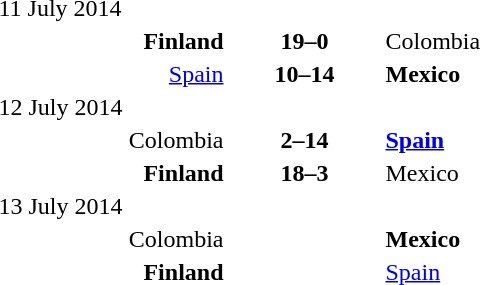<table>
<tr>
<th width=150></th>
<th width=100></th>
<th width=150></th>
</tr>
<tr>
<td>11 July 2014</td>
</tr>
<tr>
<td align=right><strong>Finland</strong> </td>
<td align=center><strong>19–0</strong></td>
<td> Colombia</td>
</tr>
<tr>
<td align=right><a href='#'>Spain</a> </td>
<td align=center><strong>10–14</strong></td>
<td> <strong>Mexico</strong></td>
</tr>
<tr>
<td>12 July 2014</td>
</tr>
<tr>
<td align=right>Colombia </td>
<td align=center><strong>2–14</strong></td>
<td> <strong><a href='#'>Spain</a></strong></td>
</tr>
<tr>
<td align=right><strong>Finland</strong> </td>
<td align=center><strong>18–3</strong></td>
<td> Mexico</td>
</tr>
<tr>
<td>13 July 2014</td>
</tr>
<tr>
<td align=right>Colombia </td>
<td align=center></td>
<td> <strong>Mexico</strong></td>
</tr>
<tr>
<td align=right><strong>Finland</strong> </td>
<td align=center></td>
<td> <a href='#'>Spain</a></td>
</tr>
</table>
